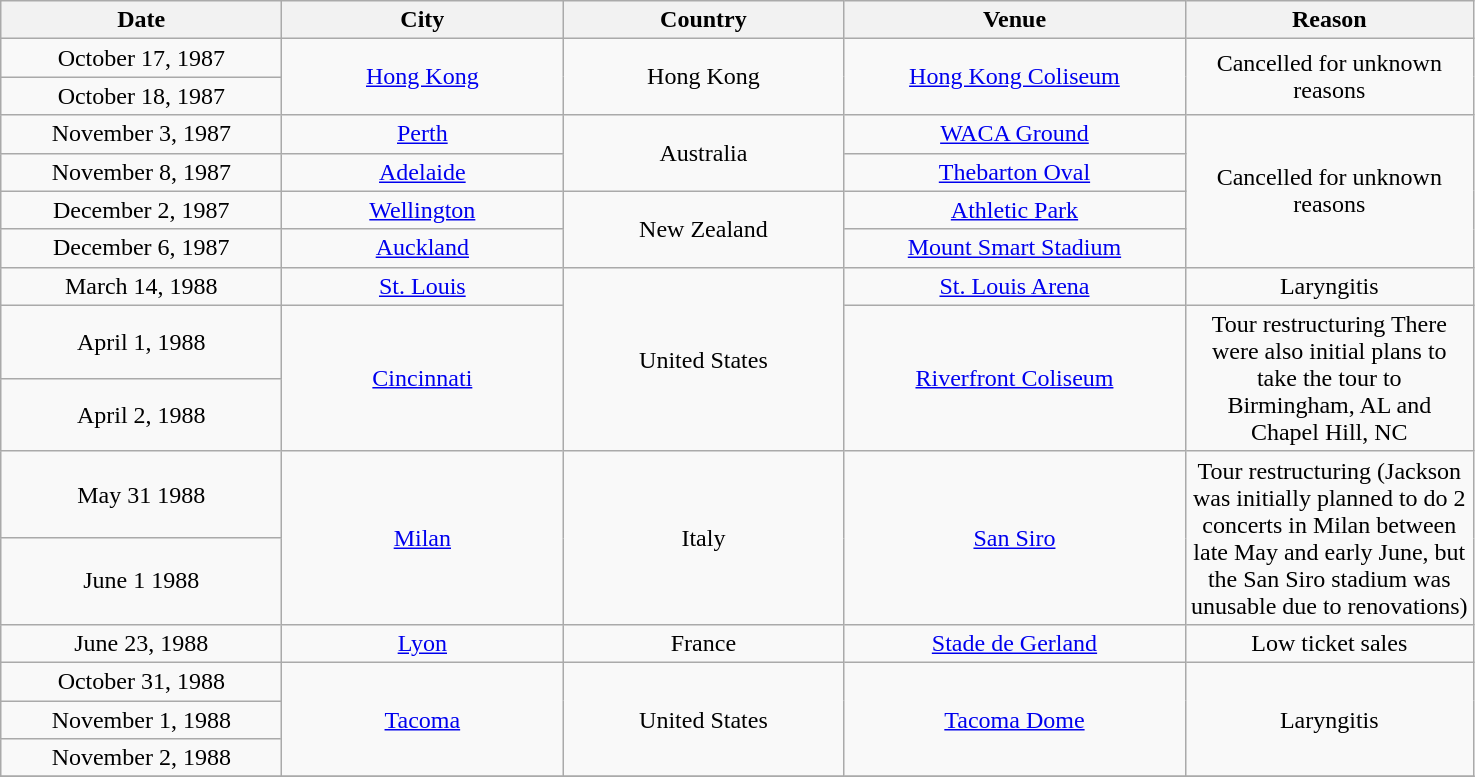<table class="wikitable" style="text-align:center;">
<tr>
<th style="width:180px;">Date</th>
<th style="width:180px;">City</th>
<th style="width:180px;">Country</th>
<th style="width:220px;">Venue</th>
<th style="width:185px;">Reason</th>
</tr>
<tr>
<td>October 17, 1987</td>
<td rowspan="2"><a href='#'>Hong Kong</a></td>
<td rowspan="2">Hong Kong</td>
<td rowspan="2"><a href='#'>Hong Kong Coliseum</a></td>
<td rowspan="2">Cancelled for unknown reasons</td>
</tr>
<tr>
<td>October 18, 1987</td>
</tr>
<tr>
<td>November 3, 1987</td>
<td><a href='#'>Perth</a></td>
<td rowspan="2">Australia</td>
<td><a href='#'>WACA Ground</a></td>
<td rowspan="4">Cancelled for unknown reasons</td>
</tr>
<tr>
<td>November 8, 1987</td>
<td><a href='#'>Adelaide</a></td>
<td><a href='#'>Thebarton Oval</a></td>
</tr>
<tr>
<td>December 2, 1987</td>
<td><a href='#'>Wellington</a></td>
<td rowspan="2">New Zealand</td>
<td><a href='#'>Athletic Park</a></td>
</tr>
<tr>
<td>December 6, 1987</td>
<td><a href='#'>Auckland</a></td>
<td><a href='#'>Mount Smart Stadium</a></td>
</tr>
<tr>
<td>March 14, 1988</td>
<td><a href='#'>St. Louis</a></td>
<td rowspan="3">United States</td>
<td><a href='#'>St. Louis Arena</a></td>
<td>Laryngitis</td>
</tr>
<tr>
<td>April 1, 1988</td>
<td rowspan="2"><a href='#'>Cincinnati</a></td>
<td rowspan="2"><a href='#'>Riverfront Coliseum</a></td>
<td rowspan="2">Tour restructuring There were also initial plans to take the tour to Birmingham, AL and Chapel Hill, NC</td>
</tr>
<tr>
<td>April 2, 1988</td>
</tr>
<tr>
<td>May 31 1988</td>
<td rowspan="2"><a href='#'>Milan</a></td>
<td rowspan="2">Italy</td>
<td rowspan="2"><a href='#'>San Siro</a></td>
<td rowspan="2">Tour restructuring (Jackson was initially planned to do 2 concerts in Milan between late May and early June, but the San Siro stadium was unusable due to renovations)</td>
</tr>
<tr>
<td>June 1 1988</td>
</tr>
<tr>
<td>June 23, 1988</td>
<td><a href='#'>Lyon</a></td>
<td>France</td>
<td><a href='#'>Stade de Gerland</a></td>
<td>Low ticket sales</td>
</tr>
<tr>
<td>October 31, 1988</td>
<td rowspan="3"><a href='#'>Tacoma</a></td>
<td rowspan="3">United States</td>
<td rowspan="3"><a href='#'>Tacoma Dome</a></td>
<td rowspan="3">Laryngitis</td>
</tr>
<tr>
<td>November 1, 1988</td>
</tr>
<tr>
<td>November 2, 1988</td>
</tr>
<tr>
</tr>
</table>
